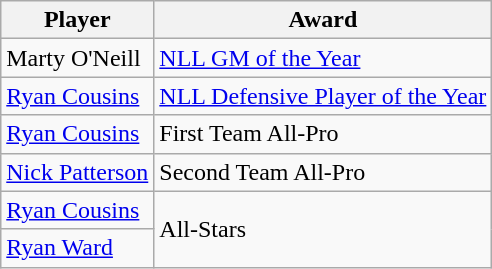<table class="wikitable">
<tr>
<th>Player</th>
<th>Award</th>
</tr>
<tr>
<td>Marty O'Neill</td>
<td><a href='#'>NLL GM of the Year</a></td>
</tr>
<tr>
<td><a href='#'>Ryan Cousins</a></td>
<td><a href='#'>NLL Defensive Player of the Year</a></td>
</tr>
<tr>
<td><a href='#'>Ryan Cousins</a></td>
<td>First Team All-Pro</td>
</tr>
<tr>
<td><a href='#'>Nick Patterson</a></td>
<td>Second Team All-Pro</td>
</tr>
<tr>
<td><a href='#'>Ryan Cousins</a></td>
<td rowspan=2>All-Stars</td>
</tr>
<tr>
<td><a href='#'>Ryan Ward</a></td>
</tr>
</table>
